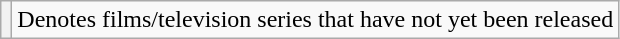<table class="wikitable">
<tr>
<th scope="row"></th>
<td>Denotes films/television series that have not yet been released</td>
</tr>
</table>
